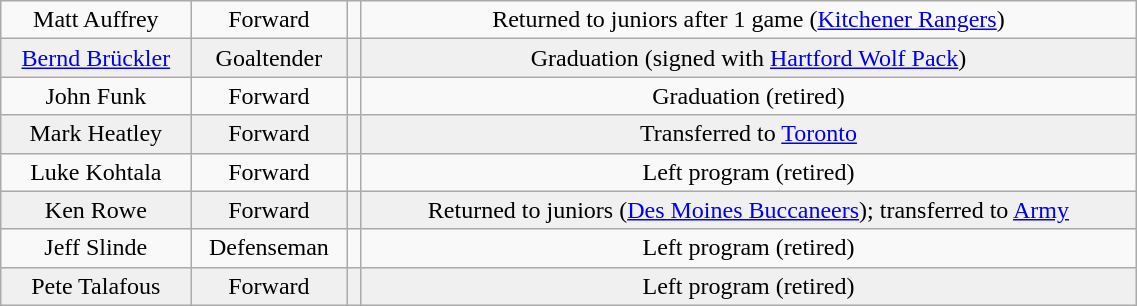<table class="wikitable" width="60%">
<tr align="center" bgcolor="">
<td>Matt Auffrey</td>
<td>Forward</td>
<td></td>
<td>Returned to juniors after 1 game (<a href='#'>Kitchener Rangers</a>)</td>
</tr>
<tr align="center" bgcolor="f0f0f0">
<td><a href='#'>Bernd Brückler</a></td>
<td>Goaltender</td>
<td></td>
<td>Graduation (signed with <a href='#'>Hartford Wolf Pack</a>)</td>
</tr>
<tr align="center" bgcolor="">
<td>John Funk</td>
<td>Forward</td>
<td></td>
<td>Graduation (retired)</td>
</tr>
<tr align="center" bgcolor="f0f0f0">
<td>Mark Heatley</td>
<td>Forward</td>
<td></td>
<td>Transferred to <a href='#'>Toronto</a></td>
</tr>
<tr align="center" bgcolor="">
<td>Luke Kohtala</td>
<td>Forward</td>
<td></td>
<td>Left program (retired)</td>
</tr>
<tr align="center" bgcolor="f0f0f0">
<td>Ken Rowe</td>
<td>Forward</td>
<td></td>
<td>Returned to juniors (<a href='#'>Des Moines Buccaneers</a>); transferred to <a href='#'>Army</a></td>
</tr>
<tr align="center" bgcolor="">
<td>Jeff Slinde</td>
<td>Defenseman</td>
<td></td>
<td>Left program (retired)</td>
</tr>
<tr align="center" bgcolor="f0f0f0">
<td>Pete Talafous</td>
<td>Forward</td>
<td></td>
<td>Left program (retired)</td>
</tr>
</table>
